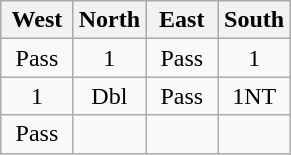<table class='wikitable'>
<tr>
<th width="25%"><strong>West </strong></th>
<th width="25%"><strong>North </strong></th>
<th width="25%"><strong>East </strong></th>
<th width="25%"><strong>South</strong></th>
</tr>
<tr align=center>
<td>Pass</td>
<td>1</td>
<td>Pass</td>
<td>1</td>
</tr>
<tr align=center>
<td>1</td>
<td>Dbl</td>
<td>Pass</td>
<td>1NT</td>
</tr>
<tr align=center>
<td>Pass</td>
<td></td>
<td></td>
<td></td>
</tr>
</table>
